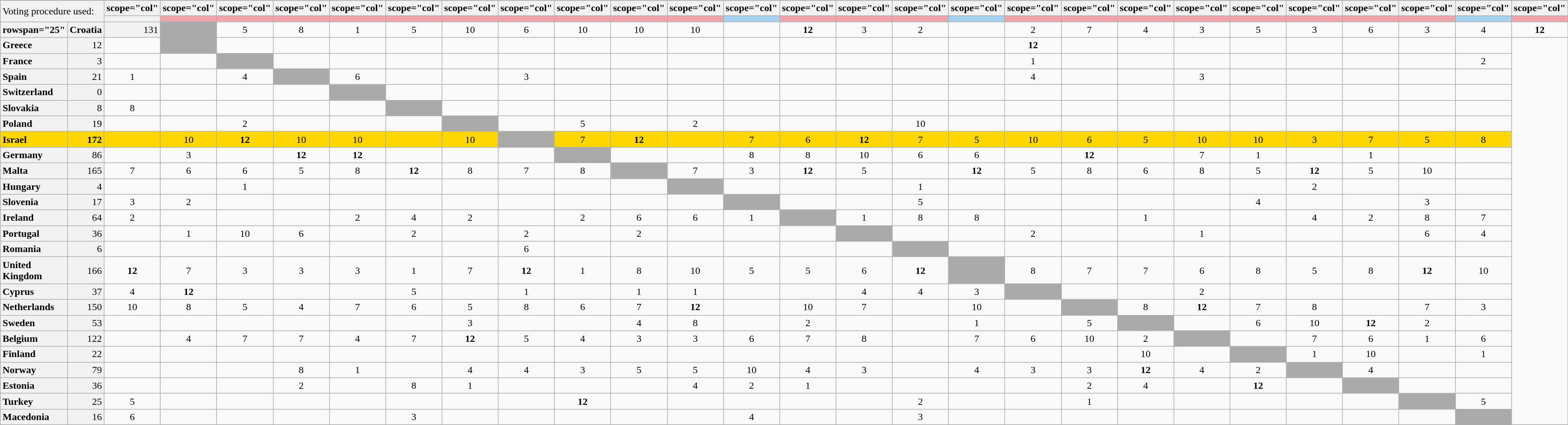<table class="wikitable plainrowheaders" style="text-align:center;">
<tr>
</tr>
<tr>
<td colspan="2" rowspan="2" style="text-align:left; background:#F2F2F2">Voting procedure used:<br></td>
<th>scope="col" </th>
<th>scope="col" </th>
<th>scope="col" </th>
<th>scope="col" </th>
<th>scope="col" </th>
<th>scope="col" </th>
<th>scope="col" </th>
<th>scope="col" </th>
<th>scope="col" </th>
<th>scope="col" </th>
<th>scope="col" </th>
<th>scope="col" </th>
<th>scope="col" </th>
<th>scope="col" </th>
<th>scope="col" </th>
<th>scope="col" </th>
<th>scope="col" </th>
<th>scope="col" </th>
<th>scope="col" </th>
<th>scope="col" </th>
<th>scope="col" </th>
<th>scope="col" </th>
<th>scope="col" </th>
<th>scope="col" </th>
<th>scope="col" </th>
<th>scope="col" </th>
</tr>
<tr>
<th style="height:2px; border-top:1px solid transparent;"></th>
<td style="background:#EFA4A9;"></td>
<td style="background:#EFA4A9;"></td>
<td style="background:#EFA4A9;"></td>
<td style="background:#EFA4A9;"></td>
<td style="background:#EFA4A9;"></td>
<td style="background:#EFA4A9;"></td>
<td style="background:#EFA4A9;"></td>
<td style="background:#EFA4A9;"></td>
<td style="background:#EFA4A9;"></td>
<td style="background:#EFA4A9;"></td>
<td style="background:#A4D1EF;"></td>
<td style="background:#EFA4A9;"></td>
<td style="background:#EFA4A9;"></td>
<td style="background:#EFA4A9;"></td>
<td style="background:#A4D1EF;"></td>
<td style="background:#EFA4A9;"></td>
<td style="background:#EFA4A9;"></td>
<td style="background:#EFA4A9;"></td>
<td style="background:#EFA4A9;"></td>
<td style="background:#EFA4A9;"></td>
<td style="background:#EFA4A9;"></td>
<td style="background:#EFA4A9;"></td>
<td style="background:#EFA4A9;"></td>
<td style="background:#A4D1EF;"></td>
<td style="background:#EFA4A9;"></td>
</tr>
<tr>
<th>rowspan="25" </th>
<th scope="row" style="text-align:left; background:#f2f2f2;">Croatia</th>
<td style="text-align:right; background:#f2f2f2;">131</td>
<td style="text-align:left; background:#aaa;"></td>
<td>5</td>
<td>8</td>
<td>1</td>
<td>5</td>
<td>10</td>
<td>6</td>
<td>10</td>
<td>10</td>
<td>10</td>
<td></td>
<td><strong>12</strong></td>
<td>3</td>
<td>2</td>
<td></td>
<td>2</td>
<td>7</td>
<td>4</td>
<td>3</td>
<td>5</td>
<td>3</td>
<td>6</td>
<td>3</td>
<td>4</td>
<td><strong>12</strong></td>
</tr>
<tr>
<th scope="row" style="text-align:left; background:#f2f2f2;">Greece</th>
<td style="text-align:right; background:#f2f2f2;">12</td>
<td></td>
<td style="text-align:left; background:#aaa;"></td>
<td></td>
<td></td>
<td></td>
<td></td>
<td></td>
<td></td>
<td></td>
<td></td>
<td></td>
<td></td>
<td></td>
<td></td>
<td></td>
<td></td>
<td><strong>12</strong></td>
<td></td>
<td></td>
<td></td>
<td></td>
<td></td>
<td></td>
<td></td>
<td></td>
</tr>
<tr>
<th scope="row" style="text-align:left; background:#f2f2f2;">France</th>
<td style="text-align:right; background:#f2f2f2;">3</td>
<td></td>
<td></td>
<td style="text-align:left; background:#aaa;"></td>
<td></td>
<td></td>
<td></td>
<td></td>
<td></td>
<td></td>
<td></td>
<td></td>
<td></td>
<td></td>
<td></td>
<td></td>
<td></td>
<td>1</td>
<td></td>
<td></td>
<td></td>
<td></td>
<td></td>
<td></td>
<td></td>
<td>2</td>
</tr>
<tr>
<th scope="row" style="text-align:left; background:#f2f2f2;">Spain</th>
<td style="text-align:right; background:#f2f2f2;">21</td>
<td>1</td>
<td></td>
<td>4</td>
<td style="text-align:left; background:#aaa;"></td>
<td>6</td>
<td></td>
<td></td>
<td>3</td>
<td></td>
<td></td>
<td></td>
<td></td>
<td></td>
<td></td>
<td></td>
<td></td>
<td>4</td>
<td></td>
<td></td>
<td>3</td>
<td></td>
<td></td>
<td></td>
<td></td>
<td></td>
</tr>
<tr>
<th scope="row" style="text-align:left; background:#f2f2f2;">Switzerland</th>
<td style="text-align:right; background:#f2f2f2;">0</td>
<td></td>
<td></td>
<td></td>
<td></td>
<td style="text-align:left; background:#aaa;"></td>
<td></td>
<td></td>
<td></td>
<td></td>
<td></td>
<td></td>
<td></td>
<td></td>
<td></td>
<td></td>
<td></td>
<td></td>
<td></td>
<td></td>
<td></td>
<td></td>
<td></td>
<td></td>
<td></td>
<td></td>
</tr>
<tr>
<th scope="row" style="text-align:left; background:#f2f2f2;">Slovakia</th>
<td style="text-align:right; background:#f2f2f2;">8</td>
<td>8</td>
<td></td>
<td></td>
<td></td>
<td></td>
<td style="text-align:left; background:#aaa;"></td>
<td></td>
<td></td>
<td></td>
<td></td>
<td></td>
<td></td>
<td></td>
<td></td>
<td></td>
<td></td>
<td></td>
<td></td>
<td></td>
<td></td>
<td></td>
<td></td>
<td></td>
<td></td>
<td></td>
</tr>
<tr>
<th scope="row" style="text-align:left; background:#f2f2f2;">Poland</th>
<td style="text-align:right; background:#f2f2f2;">19</td>
<td></td>
<td></td>
<td>2</td>
<td></td>
<td></td>
<td></td>
<td style="text-align:left; background:#aaa;"></td>
<td></td>
<td>5</td>
<td></td>
<td>2</td>
<td></td>
<td></td>
<td></td>
<td>10</td>
<td></td>
<td></td>
<td></td>
<td></td>
<td></td>
<td></td>
<td></td>
<td></td>
<td></td>
<td></td>
</tr>
<tr style="background:gold;">
<th scope="row" style="text-align:left; font-weight:bold; background:gold;">Israel</th>
<td style="text-align:right; font-weight:bold;">172</td>
<td></td>
<td>10</td>
<td><strong>12</strong></td>
<td>10</td>
<td>10</td>
<td></td>
<td>10</td>
<td style="text-align:left; background:#aaa;"></td>
<td>7</td>
<td><strong>12</strong></td>
<td></td>
<td>7</td>
<td>6</td>
<td><strong>12</strong></td>
<td>7</td>
<td>5</td>
<td>10</td>
<td>6</td>
<td>5</td>
<td>10</td>
<td>10</td>
<td>3</td>
<td>7</td>
<td>5</td>
<td>8</td>
</tr>
<tr>
<th scope="row" style="text-align:left; background:#f2f2f2;">Germany</th>
<td style="text-align:right; background:#f2f2f2;">86</td>
<td></td>
<td>3</td>
<td></td>
<td><strong>12</strong></td>
<td><strong>12</strong></td>
<td></td>
<td></td>
<td></td>
<td style="text-align:left; background:#aaa;"></td>
<td></td>
<td></td>
<td>8</td>
<td>8</td>
<td>10</td>
<td>6</td>
<td>6</td>
<td></td>
<td><strong>12</strong></td>
<td></td>
<td>7</td>
<td>1</td>
<td></td>
<td>1</td>
<td></td>
<td></td>
</tr>
<tr>
<th scope="row" style="text-align:left; background:#f2f2f2;">Malta</th>
<td style="text-align:right; background:#f2f2f2;">165</td>
<td>7</td>
<td>6</td>
<td>6</td>
<td>5</td>
<td>8</td>
<td><strong>12</strong></td>
<td>8</td>
<td>7</td>
<td>8</td>
<td style="text-align:left; background:#aaa;"></td>
<td>7</td>
<td>3</td>
<td><strong>12</strong></td>
<td>5</td>
<td></td>
<td><strong>12</strong></td>
<td>5</td>
<td>8</td>
<td>6</td>
<td>8</td>
<td>5</td>
<td><strong>12</strong></td>
<td>5</td>
<td>10</td>
<td></td>
</tr>
<tr>
<th scope="row" style="text-align:left; background:#f2f2f2;">Hungary</th>
<td style="text-align:right; background:#f2f2f2;">4</td>
<td></td>
<td></td>
<td>1</td>
<td></td>
<td></td>
<td></td>
<td></td>
<td></td>
<td></td>
<td></td>
<td style="text-align:left; background:#aaa;"></td>
<td></td>
<td></td>
<td></td>
<td>1</td>
<td></td>
<td></td>
<td></td>
<td></td>
<td></td>
<td></td>
<td>2</td>
<td></td>
<td></td>
<td></td>
</tr>
<tr>
<th scope="row" style="text-align:left; background:#f2f2f2;">Slovenia</th>
<td style="text-align:right; background:#f2f2f2;">17</td>
<td>3</td>
<td>2</td>
<td></td>
<td></td>
<td></td>
<td></td>
<td></td>
<td></td>
<td></td>
<td></td>
<td></td>
<td style="text-align:left; background:#aaa;"></td>
<td></td>
<td></td>
<td>5</td>
<td></td>
<td></td>
<td></td>
<td></td>
<td></td>
<td>4</td>
<td></td>
<td></td>
<td>3</td>
<td></td>
</tr>
<tr>
<th scope="row" style="text-align:left; background:#f2f2f2;">Ireland</th>
<td style="text-align:right; background:#f2f2f2;">64</td>
<td>2</td>
<td></td>
<td></td>
<td></td>
<td>2</td>
<td>4</td>
<td>2</td>
<td></td>
<td>2</td>
<td>6</td>
<td>6</td>
<td>1</td>
<td style="text-align:left; background:#aaa;"></td>
<td>1</td>
<td>8</td>
<td>8</td>
<td></td>
<td></td>
<td>1</td>
<td></td>
<td></td>
<td>4</td>
<td>2</td>
<td>8</td>
<td>7</td>
</tr>
<tr>
<th scope="row" style="text-align:left; background:#f2f2f2;">Portugal</th>
<td style="text-align:right; background:#f2f2f2;">36</td>
<td></td>
<td>1</td>
<td>10</td>
<td>6</td>
<td></td>
<td>2</td>
<td></td>
<td>2</td>
<td></td>
<td>2</td>
<td></td>
<td></td>
<td></td>
<td style="text-align:left; background:#aaa;"></td>
<td></td>
<td></td>
<td>2</td>
<td></td>
<td></td>
<td>1</td>
<td></td>
<td></td>
<td></td>
<td>6</td>
<td>4</td>
</tr>
<tr>
<th scope="row" style="text-align:left; background:#f2f2f2;">Romania</th>
<td style="text-align:right; background:#f2f2f2;">6</td>
<td></td>
<td></td>
<td></td>
<td></td>
<td></td>
<td></td>
<td></td>
<td>6</td>
<td></td>
<td></td>
<td></td>
<td></td>
<td></td>
<td></td>
<td style="text-align:left; background:#aaa;"></td>
<td></td>
<td></td>
<td></td>
<td></td>
<td></td>
<td></td>
<td></td>
<td></td>
<td></td>
<td></td>
</tr>
<tr>
<th scope="row" style="text-align:left; background:#f2f2f2;">United Kingdom</th>
<td style="text-align:right; background:#f2f2f2;">166</td>
<td><strong>12</strong></td>
<td>7</td>
<td>3</td>
<td>3</td>
<td>3</td>
<td>1</td>
<td>7</td>
<td><strong>12</strong></td>
<td>1</td>
<td>8</td>
<td>10</td>
<td>5</td>
<td>5</td>
<td>6</td>
<td><strong>12</strong></td>
<td style="text-align:left; background:#aaa;"></td>
<td>8</td>
<td>7</td>
<td>7</td>
<td>6</td>
<td>8</td>
<td>5</td>
<td>8</td>
<td><strong>12</strong></td>
<td>10</td>
</tr>
<tr>
<th scope="row" style="text-align:left; background:#f2f2f2;">Cyprus</th>
<td style="text-align:right; background:#f2f2f2;">37</td>
<td>4</td>
<td><strong>12</strong></td>
<td></td>
<td></td>
<td></td>
<td>5</td>
<td></td>
<td>1</td>
<td></td>
<td>1</td>
<td>1</td>
<td></td>
<td></td>
<td>4</td>
<td>4</td>
<td>3</td>
<td style="text-align:left; background:#aaa;"></td>
<td></td>
<td></td>
<td>2</td>
<td></td>
<td></td>
<td></td>
<td></td>
<td></td>
</tr>
<tr>
<th scope="row" style="text-align:left; background:#f2f2f2;">Netherlands</th>
<td style="text-align:right; background:#f2f2f2;">150</td>
<td>10</td>
<td>8</td>
<td>5</td>
<td>4</td>
<td>7</td>
<td>6</td>
<td>5</td>
<td>8</td>
<td>6</td>
<td>7</td>
<td><strong>12</strong></td>
<td></td>
<td>10</td>
<td>7</td>
<td></td>
<td>10</td>
<td></td>
<td style="text-align:left; background:#aaa;"></td>
<td>8</td>
<td><strong>12</strong></td>
<td>7</td>
<td>8</td>
<td></td>
<td>7</td>
<td>3</td>
</tr>
<tr>
<th scope="row" style="text-align:left; background:#f2f2f2;">Sweden</th>
<td style="text-align:right; background:#f2f2f2;">53</td>
<td></td>
<td></td>
<td></td>
<td></td>
<td></td>
<td></td>
<td>3</td>
<td></td>
<td></td>
<td>4</td>
<td>8</td>
<td></td>
<td>2</td>
<td></td>
<td></td>
<td>1</td>
<td></td>
<td>5</td>
<td style="text-align:left; background:#aaa;"></td>
<td></td>
<td>6</td>
<td>10</td>
<td><strong>12</strong></td>
<td>2</td>
<td></td>
</tr>
<tr>
<th scope="row" style="text-align:left; background:#f2f2f2;">Belgium</th>
<td style="text-align:right; background:#f2f2f2;">122</td>
<td></td>
<td>4</td>
<td>7</td>
<td>7</td>
<td>4</td>
<td>7</td>
<td><strong>12</strong></td>
<td>5</td>
<td>4</td>
<td>3</td>
<td>3</td>
<td>6</td>
<td>7</td>
<td>8</td>
<td></td>
<td>7</td>
<td>6</td>
<td>10</td>
<td>2</td>
<td style="text-align:left; background:#aaa;"></td>
<td></td>
<td>7</td>
<td>6</td>
<td>1</td>
<td>6</td>
</tr>
<tr>
<th scope="row" style="text-align:left; background:#f2f2f2;">Finland</th>
<td style="text-align:right; background:#f2f2f2;">22</td>
<td></td>
<td></td>
<td></td>
<td></td>
<td></td>
<td></td>
<td></td>
<td></td>
<td></td>
<td></td>
<td></td>
<td></td>
<td></td>
<td></td>
<td></td>
<td></td>
<td></td>
<td></td>
<td>10</td>
<td></td>
<td style="text-align:left; background:#aaa;"></td>
<td>1</td>
<td>10</td>
<td></td>
<td>1</td>
</tr>
<tr>
<th scope="row" style="text-align:left; background:#f2f2f2;">Norway</th>
<td style="text-align:right; background:#f2f2f2;">79</td>
<td></td>
<td></td>
<td></td>
<td>8</td>
<td>1</td>
<td></td>
<td>4</td>
<td>4</td>
<td>3</td>
<td>5</td>
<td>5</td>
<td>10</td>
<td>4</td>
<td>3</td>
<td></td>
<td>4</td>
<td>3</td>
<td>3</td>
<td><strong>12</strong></td>
<td>4</td>
<td>2</td>
<td style="text-align:left; background:#aaa;"></td>
<td>4</td>
<td></td>
<td></td>
</tr>
<tr>
<th scope="row" style="text-align:left; background:#f2f2f2;">Estonia</th>
<td style="text-align:right; background:#f2f2f2;">36</td>
<td></td>
<td></td>
<td></td>
<td>2</td>
<td></td>
<td>8</td>
<td>1</td>
<td></td>
<td></td>
<td></td>
<td>4</td>
<td>2</td>
<td>1</td>
<td></td>
<td></td>
<td></td>
<td></td>
<td>2</td>
<td>4</td>
<td></td>
<td><strong>12</strong></td>
<td></td>
<td style="text-align:left; background:#aaa;"></td>
<td></td>
<td></td>
</tr>
<tr>
<th scope="row" style="text-align:left; background:#f2f2f2;">Turkey</th>
<td style="text-align:right; background:#f2f2f2;">25</td>
<td>5</td>
<td></td>
<td></td>
<td></td>
<td></td>
<td></td>
<td></td>
<td></td>
<td><strong>12</strong></td>
<td></td>
<td></td>
<td></td>
<td></td>
<td></td>
<td>2</td>
<td></td>
<td></td>
<td>1</td>
<td></td>
<td></td>
<td></td>
<td></td>
<td></td>
<td style="text-align:left; background:#aaa;"></td>
<td>5</td>
</tr>
<tr>
<th scope="row" style="text-align:left; background:#f2f2f2;">Macedonia</th>
<td style="text-align:right; background:#f2f2f2;">16</td>
<td>6</td>
<td></td>
<td></td>
<td></td>
<td></td>
<td>3</td>
<td></td>
<td></td>
<td></td>
<td></td>
<td></td>
<td>4</td>
<td></td>
<td></td>
<td>3</td>
<td></td>
<td></td>
<td></td>
<td></td>
<td></td>
<td></td>
<td></td>
<td></td>
<td></td>
<td style="text-align:left; background:#aaa;"></td>
</tr>
</table>
